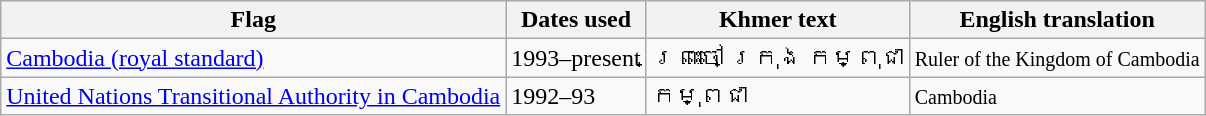<table class="wikitable sortable noresize">
<tr>
<th>Flag</th>
<th>Dates used</th>
<th>Khmer text</th>
<th>English translation</th>
</tr>
<tr>
<td> <a href='#'>Cambodia (royal standard)</a></td>
<td>1993–present</td>
<td>ព្រះចៅ ក្រុង កម្ពុជា</td>
<td><small>Ruler of the Kingdom of Cambodia</small></td>
</tr>
<tr>
<td> <a href='#'>United Nations Transitional Authority in Cambodia</a></td>
<td>1992–93</td>
<td>កមុ្ពជា</td>
<td><small>Cambodia</small></td>
</tr>
</table>
